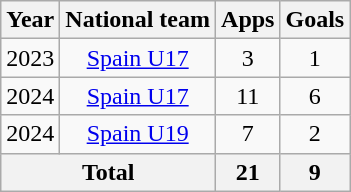<table class="wikitable" style="text-align:center">
<tr>
<th>Year</th>
<th>National team</th>
<th>Apps</th>
<th>Goals</th>
</tr>
<tr>
<td>2023</td>
<td><a href='#'>Spain U17</a></td>
<td>3</td>
<td>1</td>
</tr>
<tr>
<td>2024</td>
<td><a href='#'>Spain U17</a></td>
<td>11</td>
<td>6</td>
</tr>
<tr>
<td>2024</td>
<td><a href='#'>Spain U19</a></td>
<td>7</td>
<td>2</td>
</tr>
<tr>
<th colspan="2">Total</th>
<th>21</th>
<th>9</th>
</tr>
</table>
